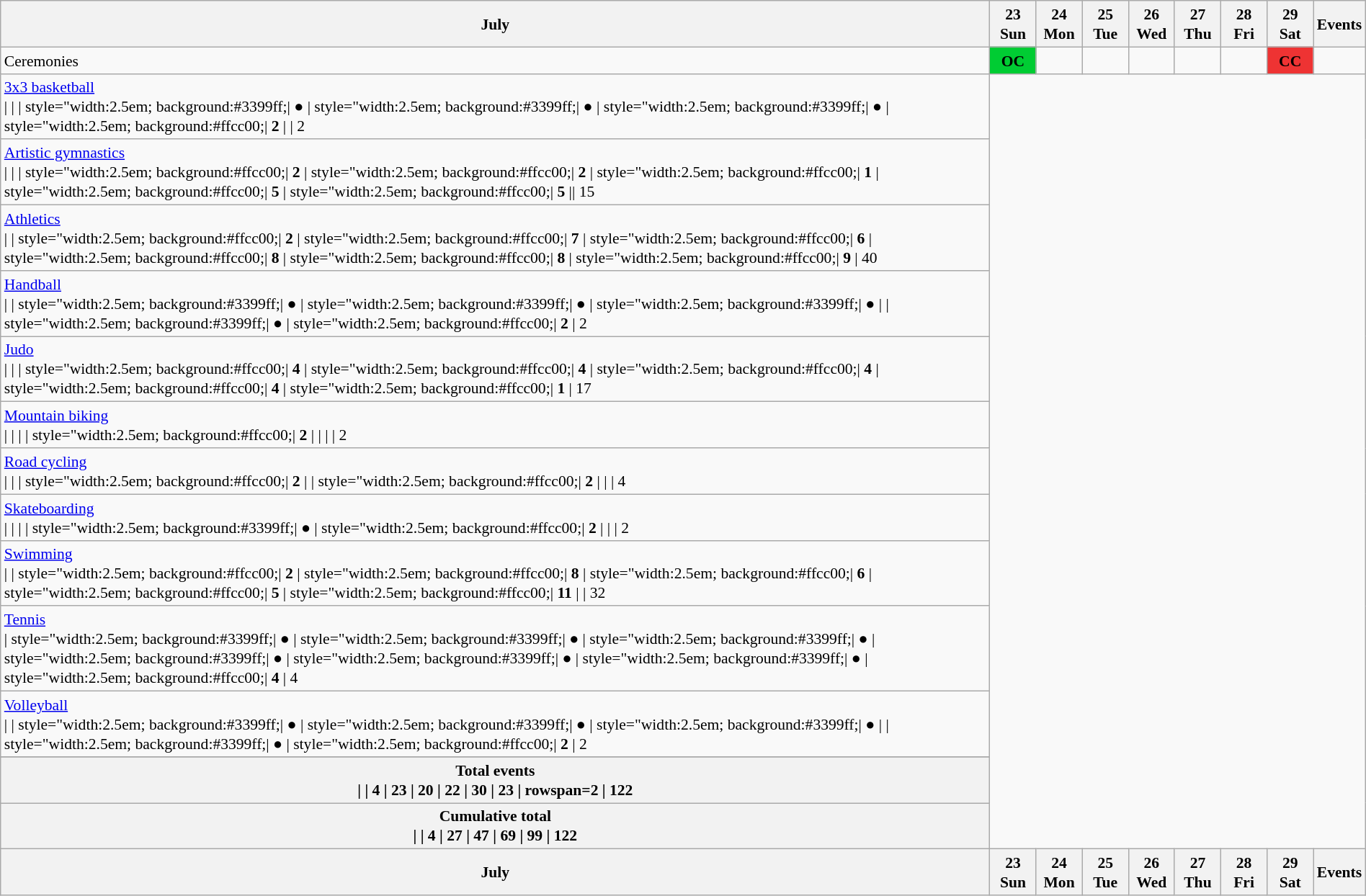<table class="wikitable" style="margin:0.5em auto; font-size:90%; line-height:1.25em">
<tr>
<th>July</th>
<th style="width:2.5em">23 <br> Sun</th>
<th style="width:2.5em">24 <br> Mon</th>
<th style="width:2.5em">25 <br> Tue</th>
<th style="width:2.5em">26 <br> Wed</th>
<th style="width:2.5em">27 <br> Thu</th>
<th style="width:2.5em">28 <br> Fri</th>
<th style="width:2.5em">29 <br> Sat</th>
<th>Events</th>
</tr>
<tr>
<td>Ceremonies</td>
<td style="background:#00cc33; text-align:center"><strong>OC</strong></td>
<td></td>
<td></td>
<td></td>
<td></td>
<td></td>
<td style="background:#ee3333; text-align:center"><strong>CC</strong></td>
<td></td>
</tr>
<tr style="text-align:center">
<td style="text-align:left"> <a href='#'>3x3 basketball</a><br> | 
 | 
 | style="width:2.5em; background:#3399ff;| ●
 | style="width:2.5em; background:#3399ff;| ●
 | style="width:2.5em; background:#3399ff;| ●
 | style="width:2.5em; background:#ffcc00;| <strong>2</strong>
 | 
 | 2</td>
</tr>
<tr style="text-align:center">
<td style="text-align:left"> <a href='#'>Artistic gymnastics</a><br> | 
 | 
 | style="width:2.5em; background:#ffcc00;| <strong>2</strong>
 | style="width:2.5em; background:#ffcc00;| <strong>2</strong>
 | style="width:2.5em; background:#ffcc00;| <strong>1</strong>
 | style="width:2.5em; background:#ffcc00;| <strong>5</strong>
 | style="width:2.5em; background:#ffcc00;| <strong>5</strong>
 || 15</td>
</tr>
<tr style="text-align:center">
<td style="text-align:left"> <a href='#'>Athletics</a><br> | 
 | style="width:2.5em; background:#ffcc00;| <strong>2</strong>
 | style="width:2.5em; background:#ffcc00;| <strong>7</strong>
 | style="width:2.5em; background:#ffcc00;| <strong>6</strong>
 | style="width:2.5em; background:#ffcc00;| <strong>8</strong>
 | style="width:2.5em; background:#ffcc00;| <strong>8</strong>
 | style="width:2.5em; background:#ffcc00;| <strong>9</strong>
 | 40</td>
</tr>
<tr style="text-align:center">
<td style="text-align:left"> <a href='#'>Handball</a><br> | 
 | style="width:2.5em; background:#3399ff;| ●
 | style="width:2.5em; background:#3399ff;| ●
 | style="width:2.5em; background:#3399ff;| ●
 | 
 | style="width:2.5em; background:#3399ff;| ●
 | style="width:2.5em; background:#ffcc00;| <strong>2</strong>
 | 2</td>
</tr>
<tr style="text-align:center">
<td style="text-align:left"> <a href='#'>Judo</a><br> | 
 | 
 | style="width:2.5em; background:#ffcc00;| <strong>4</strong>
 | style="width:2.5em; background:#ffcc00;| <strong>4</strong>
 | style="width:2.5em; background:#ffcc00;| <strong>4</strong>
 | style="width:2.5em; background:#ffcc00;| <strong>4</strong>
 | style="width:2.5em; background:#ffcc00;| <strong>1</strong>
 | 17</td>
</tr>
<tr style="text-align:center">
<td style="text-align:left"> <a href='#'>Mountain biking</a><br> | 
 | 
 | 
 | style="width:2.5em; background:#ffcc00;| <strong>2</strong>
 | 
 | 
 | 
 | 2</td>
</tr>
<tr style="text-align:center">
<td style="text-align:left"> <a href='#'>Road cycling</a><br> | 
 | 
 | style="width:2.5em; background:#ffcc00;| <strong>2</strong>
 | 
 | style="width:2.5em; background:#ffcc00;| <strong>2</strong>
 | 
 | 
 | 4</td>
</tr>
<tr style="text-align:center">
<td style="text-align:left"> <a href='#'>Skateboarding</a><br> | 
 | 
 | 
 | style="width:2.5em; background:#3399ff;| ●
 | style="width:2.5em; background:#ffcc00;| <strong>2</strong>
 | 
 | 
 | 2</td>
</tr>
<tr style="text-align:center">
<td style="text-align:left"> <a href='#'>Swimming</a><br> | 
 | style="width:2.5em; background:#ffcc00;| <strong>2</strong>
 | style="width:2.5em; background:#ffcc00;| <strong>8</strong>
 | style="width:2.5em; background:#ffcc00;| <strong>6</strong>
 | style="width:2.5em; background:#ffcc00;| <strong>5</strong>
 | style="width:2.5em; background:#ffcc00;| <strong>11</strong>
 | 
 | 32</td>
</tr>
<tr style="text-align:center">
<td style="text-align:left"> <a href='#'>Tennis</a><br> | style="width:2.5em; background:#3399ff;| ●
 | style="width:2.5em; background:#3399ff;| ●
 | style="width:2.5em; background:#3399ff;| ●
 | style="width:2.5em; background:#3399ff;| ●
 | style="width:2.5em; background:#3399ff;| ●
 | style="width:2.5em; background:#3399ff;| ●
 | style="width:2.5em; background:#ffcc00;| <strong>4</strong>
 | 4</td>
</tr>
<tr style="text-align:center">
<td style="text-align:left"> <a href='#'>Volleyball</a><br> | 
 | style="width:2.5em; background:#3399ff;| ●
 | style="width:2.5em; background:#3399ff;| ●
 | style="width:2.5em; background:#3399ff;| ●
 | 
 | style="width:2.5em; background:#3399ff;| ●
 | style="width:2.5em; background:#ffcc00;| <strong>2</strong>
 | 2</td>
</tr>
<tr style="text-align:center">
</tr>
<tr align=center>
<th>Total events<br> | 
 | 4
 | 23
 | 20
 | 22
 | 30
 | 23
 | rowspan=2 | 122</th>
</tr>
<tr align=center>
<th>Cumulative total<br> | 
 | 4
 | 27
 | 47
 | 69
 | 99
 | 122</th>
</tr>
<tr>
<th>July</th>
<th style="width:2.5em">23<br>Sun</th>
<th style="width:2.5em">24<br>Mon</th>
<th style="width:2.5em">25<br>Tue</th>
<th style="width:2.5em">26<br>Wed</th>
<th style="width:2.5em">27<br>Thu</th>
<th style="width:2.5em">28<br>Fri</th>
<th style="width:2.5em">29<br>Sat</th>
<th>Events</th>
</tr>
</table>
